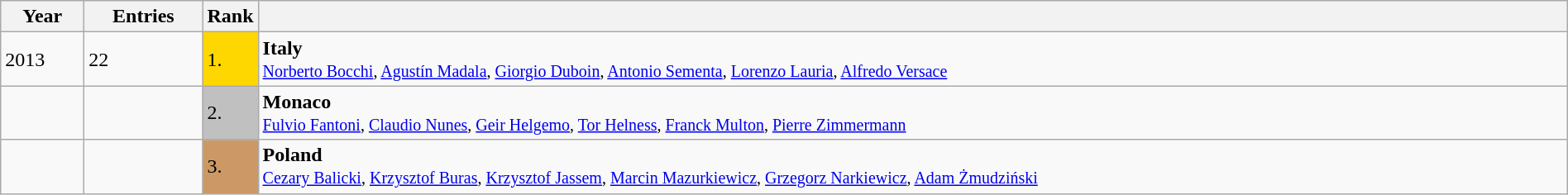<table class="wikitable" style="width:100%;">
<tr>
<th>Year</th>
<th>Entries</th>
<th>Rank</th>
<th></th>
</tr>
<tr>
<td width=60>2013  </td>
<td>22</td>
<td style="background:gold; width:30px;">1.</td>
<td> <strong>Italy</strong> <br><small><a href='#'>Norberto Bocchi</a>, <a href='#'>Agustín Madala</a>, <a href='#'>Giorgio Duboin</a>, <a href='#'>Antonio Sementa</a>, <a href='#'>Lorenzo Lauria</a>, <a href='#'>Alfredo Versace</a></small></td>
</tr>
<tr>
<td></td>
<td></td>
<td style="background:silver;">2.</td>
<td> <strong>Monaco</strong> <br><small><a href='#'>Fulvio Fantoni</a>, <a href='#'>Claudio Nunes</a>, <a href='#'>Geir Helgemo</a>, <a href='#'>Tor Helness</a>, <a href='#'>Franck Multon</a>, <a href='#'>Pierre Zimmermann</a></small></td>
</tr>
<tr>
<td></td>
<td></td>
<td style="background:#c96;">3.</td>
<td> <strong>Poland</strong> <br><small><a href='#'>Cezary Balicki</a>, <a href='#'>Krzysztof Buras</a>, <a href='#'>Krzysztof Jassem</a>, <a href='#'>Marcin Mazurkiewicz</a>, <a href='#'>Grzegorz Narkiewicz</a>, <a href='#'>Adam Żmudziński</a></small></td>
</tr>
</table>
